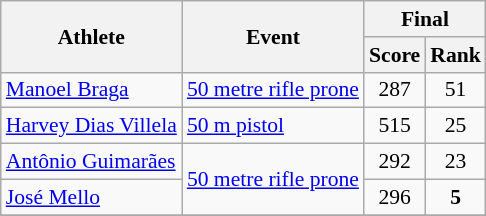<table class="wikitable" style="font-size:90%">
<tr>
<th rowspan="2">Athlete</th>
<th rowspan="2">Event</th>
<th colspan="2">Final</th>
</tr>
<tr>
<th>Score</th>
<th>Rank</th>
</tr>
<tr>
<td rowspan=1><a href='#'>Manoel Braga</a></td>
<td rowspan=1><a href='#'>50 metre rifle prone</a></td>
<td align="center">287</td>
<td align="center">51</td>
</tr>
<tr>
<td><a href='#'>Harvey Dias Villela</a></td>
<td><a href='#'>50 m pistol</a></td>
<td align="center">515</td>
<td align="center">25</td>
</tr>
<tr>
<td rowspan=1><a href='#'>Antônio Guimarães</a></td>
<td rowspan=2><a href='#'>50 metre rifle prone</a></td>
<td align="center">292</td>
<td align="center">23</td>
</tr>
<tr>
<td rowspan=1><a href='#'>José Mello</a></td>
<td align="center">296</td>
<td align="center"><strong>5</strong></td>
</tr>
<tr>
</tr>
</table>
